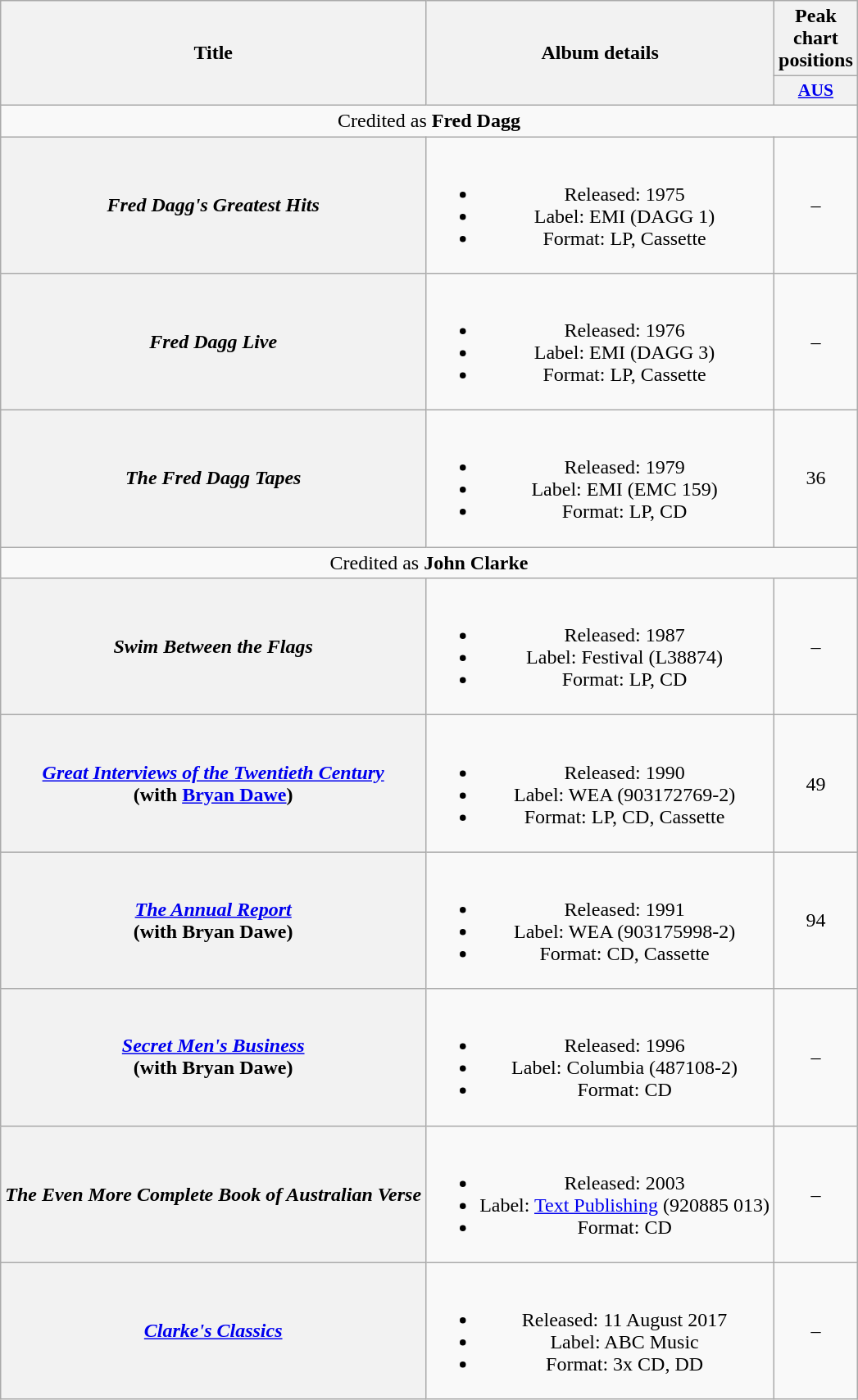<table class="wikitable plainrowheaders" style="text-align:center;" border="1">
<tr>
<th scope="col" rowspan="2">Title</th>
<th scope="col" rowspan="2">Album details</th>
<th scope="col" colspan="1">Peak chart positions</th>
</tr>
<tr>
<th scope="col" style="width:3em;font-size:90%;"><a href='#'>AUS</a><br></th>
</tr>
<tr>
<td colspan=3>Credited as <strong>Fred Dagg</strong></td>
</tr>
<tr>
<th scope="row"><em>Fred Dagg's Greatest Hits</em></th>
<td><br><ul><li>Released: 1975</li><li>Label: EMI (DAGG 1)</li><li>Format: LP, Cassette</li></ul></td>
<td align="center">–</td>
</tr>
<tr>
<th scope="row"><em>Fred Dagg Live</em></th>
<td><br><ul><li>Released: 1976</li><li>Label: EMI (DAGG 3)</li><li>Format: LP, Cassette</li></ul></td>
<td align="center">–</td>
</tr>
<tr>
<th scope="row"><em>The Fred Dagg Tapes</em></th>
<td><br><ul><li>Released: 1979</li><li>Label: EMI (EMC 159)</li><li>Format: LP, CD</li></ul></td>
<td align="center">36</td>
</tr>
<tr>
<td colspan=3>Credited as <strong>John Clarke</strong></td>
</tr>
<tr>
<th scope="row"><em>Swim Between the Flags</em></th>
<td><br><ul><li>Released: 1987</li><li>Label: Festival (L38874)</li><li>Format: LP, CD</li></ul></td>
<td align="center">–</td>
</tr>
<tr>
<th scope="row"><em><a href='#'>Great Interviews of the Twentieth Century</a></em> <br> (with <a href='#'>Bryan Dawe</a>)</th>
<td><br><ul><li>Released: 1990</li><li>Label: WEA (903172769-2)</li><li>Format: LP, CD, Cassette</li></ul></td>
<td align="center">49</td>
</tr>
<tr>
<th scope="row"><em><a href='#'>The Annual Report</a></em> <br> (with Bryan Dawe)</th>
<td><br><ul><li>Released: 1991</li><li>Label: WEA (903175998-2)</li><li>Format: CD, Cassette</li></ul></td>
<td align="center">94</td>
</tr>
<tr>
<th scope="row"><em><a href='#'>Secret Men's Business</a></em> <br> (with Bryan Dawe)</th>
<td><br><ul><li>Released: 1996</li><li>Label: Columbia (487108-2)</li><li>Format: CD</li></ul></td>
<td align="center">–</td>
</tr>
<tr>
<th scope="row"><em>The Even More Complete Book of Australian Verse</em></th>
<td><br><ul><li>Released: 2003</li><li>Label: <a href='#'>Text Publishing</a> (920885 013)</li><li>Format: CD</li></ul></td>
<td align="center">–</td>
</tr>
<tr>
<th scope="row"><em><a href='#'>Clarke's Classics</a></em></th>
<td><br><ul><li>Released: 11 August 2017</li><li>Label: ABC Music</li><li>Format: 3x CD, DD</li></ul></td>
<td>–</td>
</tr>
</table>
